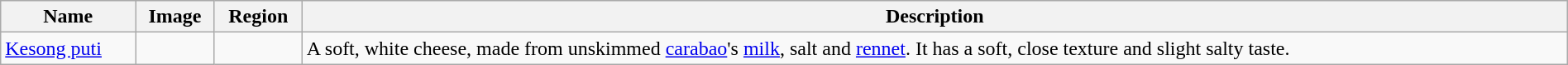<table class="wikitable sortable" style="width:100%">
<tr>
<th>Name</th>
<th class="unsortable">Image</th>
<th>Region</th>
<th>Description</th>
</tr>
<tr>
<td><a href='#'>Kesong puti</a></td>
<td></td>
<td></td>
<td>A soft, white cheese, made from unskimmed <a href='#'>carabao</a>'s <a href='#'>milk</a>, salt and <a href='#'>rennet</a>. It has a soft, close texture and slight salty taste.</td>
</tr>
</table>
